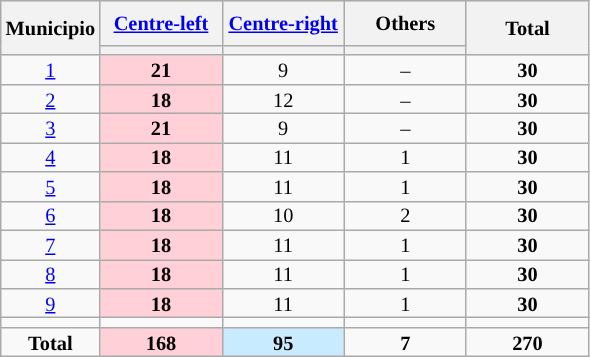<table class="wikitable" style="text-align:center;font-size:85%;line-height:13px">
<tr style="height:30px; background-color:#E9E9E9">
<th style="width:50px;" rowspan="2">Municipio</th>
<th style="width:75px;"><a href='#'>Centre-left</a></th>
<th style="width:75px;"><a href='#'>Centre-right</a></th>
<th style="width:75px;">Others</th>
<th style="width:75px;" rowspan="2">Total</th>
</tr>
<tr>
<th style="background:"></th>
<th style="background:"></th>
<th style="background:"></th>
</tr>
<tr>
<td><a href='#'>1</a></td>
<td style="background:#FFD0D7"><strong>21</strong></td>
<td>9</td>
<td>–</td>
<td><strong>30</strong></td>
</tr>
<tr>
<td><a href='#'>2</a></td>
<td style="background:#FFD0D7"><strong>18</strong></td>
<td>12</td>
<td>–</td>
<td><strong>30</strong></td>
</tr>
<tr>
<td><a href='#'>3</a></td>
<td style="background:#FFD0D7"><strong>21</strong></td>
<td>9</td>
<td>–</td>
<td><strong>30</strong></td>
</tr>
<tr>
<td><a href='#'>4</a></td>
<td style="background:#FFD0D7"><strong>18</strong></td>
<td>11</td>
<td>1</td>
<td><strong>30</strong></td>
</tr>
<tr>
<td><a href='#'>5</a></td>
<td style="background:#FFD0D7"><strong>18</strong></td>
<td>11</td>
<td>1</td>
<td><strong>30</strong></td>
</tr>
<tr>
<td><a href='#'>6</a></td>
<td style="background:#FFD0D7"><strong>18</strong></td>
<td>10</td>
<td>2</td>
<td><strong>30</strong></td>
</tr>
<tr>
<td><a href='#'>7</a></td>
<td style="background:#FFD0D7"><strong>18</strong></td>
<td>11</td>
<td>1</td>
<td><strong>30</strong></td>
</tr>
<tr>
<td><a href='#'>8</a></td>
<td style="background:#FFD0D7"><strong>18</strong></td>
<td>11</td>
<td>1</td>
<td><strong>30</strong></td>
</tr>
<tr>
<td><a href='#'>9</a></td>
<td style="background:#FFD0D7"><strong>18</strong></td>
<td>11</td>
<td>1</td>
<td><strong>30</strong></td>
</tr>
<tr>
<td></td>
<td></td>
<td></td>
<td></td>
<td></td>
</tr>
<tr>
<td><strong>Total</strong></td>
<td style="background:#FFD0D7"><strong>168</strong></td>
<td style="background:#C8EBFF"><strong>95</strong></td>
<td><strong>7</strong></td>
<td><strong>270</strong></td>
</tr>
</table>
